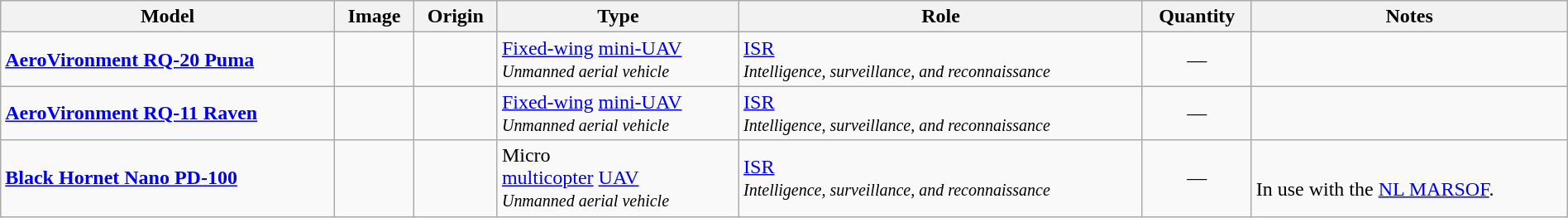<table class="wikitable" style="width:100%;">
<tr>
<th>Model</th>
<th>Image</th>
<th>Origin</th>
<th>Type</th>
<th>Role</th>
<th>Quantity</th>
<th>Notes</th>
</tr>
<tr>
<td><strong><a href='#'>AeroVironment RQ-20 Puma</a></strong></td>
<td></td>
<td><small></small></td>
<td><a href='#'>Fixed-wing</a> <a href='#'>mini-UAV</a><br><em><small>Unmanned aerial vehicle</small></em></td>
<td><a href='#'>ISR</a><br><small><em>Intelligence, surveillance, and reconnaissance</em></small></td>
<td style="text-align: center;">—</td>
<td></td>
</tr>
<tr>
<td><strong><a href='#'>AeroVironment RQ-11 Raven</a></strong></td>
<td></td>
<td><small></small></td>
<td><a href='#'>Fixed-wing</a> <a href='#'>mini-UAV</a><br><em><small>Unmanned aerial vehicle</small></em></td>
<td><a href='#'>ISR</a><br><small><em>Intelligence, surveillance, and reconnaissance</em></small></td>
<td style="text-align: center;">—</td>
<td></td>
</tr>
<tr>
<td><strong><a href='#'>Black Hornet Nano PD-100</a></strong></td>
<td></td>
<td><small></small></td>
<td>Micro<br><a href='#'>multicopter</a> <a href='#'>UAV</a><br><em><small>Unmanned aerial vehicle</small></em></td>
<td><a href='#'>ISR</a><br><small><em>Intelligence, surveillance, and reconnaissance</em></small></td>
<td style="text-align: center;">—</td>
<td><br>In use with the <a href='#'>NL MARSOF</a>.</td>
</tr>
</table>
